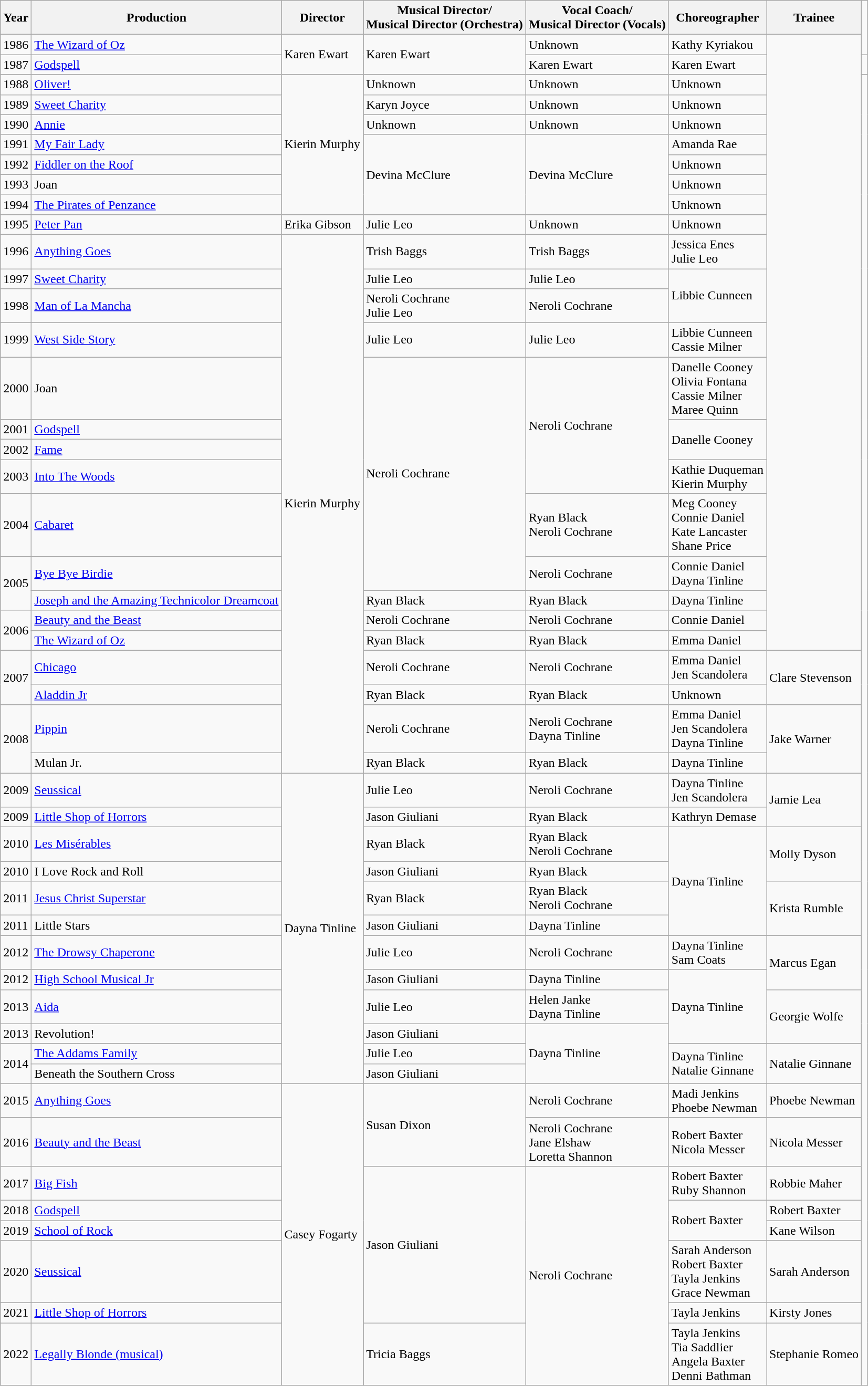<table class="wikitable">
<tr>
<th>Year</th>
<th>Production</th>
<th>Director</th>
<th>Musical Director/ <br> Musical Director (Orchestra)</th>
<th>Vocal Coach/ <br>  Musical Director (Vocals)</th>
<th>Choreographer</th>
<th>Trainee</th>
</tr>
<tr>
<td>1986</td>
<td><a href='#'>The Wizard of Oz</a></td>
<td rowspan="2">Karen Ewart</td>
<td rowspan="2">Karen Ewart</td>
<td>Unknown</td>
<td>Kathy Kyriakou</td>
<td rowspan="23"></td>
</tr>
<tr>
<td>1987</td>
<td><a href='#'>Godspell</a></td>
<td>Karen Ewart</td>
<td>Karen Ewart</td>
<td></td>
</tr>
<tr>
<td>1988</td>
<td><a href='#'>Oliver!</a></td>
<td rowspan="7">Kierin Murphy</td>
<td>Unknown</td>
<td>Unknown</td>
<td>Unknown</td>
</tr>
<tr>
<td>1989</td>
<td><a href='#'>Sweet Charity</a></td>
<td>Karyn Joyce</td>
<td>Unknown</td>
<td>Unknown</td>
</tr>
<tr>
<td>1990</td>
<td><a href='#'>Annie</a></td>
<td>Unknown</td>
<td>Unknown</td>
<td>Unknown</td>
</tr>
<tr>
<td>1991</td>
<td><a href='#'>My Fair Lady</a></td>
<td rowspan="4">Devina McClure</td>
<td rowspan="4">Devina McClure</td>
<td>Amanda Rae</td>
</tr>
<tr>
<td>1992</td>
<td><a href='#'>Fiddler on the Roof</a></td>
<td>Unknown</td>
</tr>
<tr>
<td>1993</td>
<td>Joan</td>
<td>Unknown</td>
</tr>
<tr>
<td>1994</td>
<td><a href='#'>The Pirates of Penzance</a></td>
<td>Unknown</td>
</tr>
<tr>
<td>1995</td>
<td><a href='#'>Peter Pan</a></td>
<td>Erika Gibson</td>
<td>Julie Leo</td>
<td>Unknown</td>
<td>Unknown</td>
</tr>
<tr>
<td>1996</td>
<td><a href='#'>Anything Goes</a></td>
<td rowspan="17">Kierin Murphy</td>
<td>Trish Baggs</td>
<td>Trish Baggs</td>
<td>Jessica Enes <br> Julie Leo</td>
</tr>
<tr>
<td>1997</td>
<td><a href='#'>Sweet Charity</a></td>
<td>Julie Leo</td>
<td>Julie Leo</td>
<td rowspan="2">Libbie Cunneen</td>
</tr>
<tr>
<td>1998</td>
<td><a href='#'>Man of La Mancha</a></td>
<td>Neroli Cochrane <br>Julie Leo</td>
<td>Neroli Cochrane</td>
</tr>
<tr>
<td>1999</td>
<td><a href='#'>West Side Story</a></td>
<td>Julie Leo</td>
<td>Julie Leo</td>
<td>Libbie Cunneen <br> Cassie Milner</td>
</tr>
<tr>
<td>2000</td>
<td>Joan</td>
<td rowspan="6">Neroli Cochrane</td>
<td rowspan="4">Neroli Cochrane</td>
<td>Danelle Cooney <br> Olivia Fontana <br> Cassie Milner <br> Maree Quinn</td>
</tr>
<tr>
<td>2001</td>
<td><a href='#'>Godspell</a></td>
<td rowspan="2">Danelle Cooney</td>
</tr>
<tr>
<td>2002</td>
<td><a href='#'>Fame</a></td>
</tr>
<tr>
<td>2003</td>
<td><a href='#'>Into The Woods</a></td>
<td>Kathie Duqueman <br> Kierin Murphy</td>
</tr>
<tr>
<td>2004</td>
<td><a href='#'>Cabaret</a></td>
<td>Ryan Black <br> Neroli Cochrane</td>
<td>Meg Cooney <br> Connie Daniel <br> Kate Lancaster <br> Shane Price</td>
</tr>
<tr>
<td rowspan="2">2005</td>
<td><a href='#'>Bye Bye Birdie</a></td>
<td>Neroli Cochrane</td>
<td>Connie Daniel <br> Dayna Tinline</td>
</tr>
<tr>
<td><a href='#'>Joseph and the Amazing Technicolor Dreamcoat</a></td>
<td>Ryan Black</td>
<td>Ryan Black</td>
<td>Dayna Tinline</td>
</tr>
<tr>
<td rowspan="2">2006</td>
<td><a href='#'>Beauty and the Beast</a></td>
<td>Neroli Cochrane</td>
<td>Neroli Cochrane</td>
<td>Connie Daniel</td>
</tr>
<tr>
<td><a href='#'>The Wizard of Oz</a></td>
<td>Ryan Black</td>
<td>Ryan Black</td>
<td>Emma Daniel</td>
</tr>
<tr>
<td rowspan="2">2007</td>
<td><a href='#'>Chicago</a></td>
<td>Neroli Cochrane</td>
<td>Neroli Cochrane</td>
<td>Emma Daniel <br> Jen Scandolera</td>
<td rowspan="2">Clare Stevenson</td>
</tr>
<tr>
<td><a href='#'>Aladdin Jr</a></td>
<td>Ryan Black</td>
<td>Ryan Black</td>
<td>Unknown</td>
</tr>
<tr>
<td rowspan="2">2008</td>
<td><a href='#'>Pippin</a></td>
<td>Neroli Cochrane</td>
<td>Neroli Cochrane <br> Dayna Tinline</td>
<td>Emma Daniel <br> Jen Scandolera <br> Dayna Tinline</td>
<td rowspan="2">Jake Warner</td>
</tr>
<tr>
<td>Mulan Jr.</td>
<td>Ryan Black</td>
<td>Ryan Black</td>
<td>Dayna Tinline</td>
</tr>
<tr>
<td>2009</td>
<td><a href='#'>Seussical</a></td>
<td rowspan="12">Dayna Tinline</td>
<td>Julie Leo</td>
<td>Neroli Cochrane</td>
<td>Dayna Tinline <br> Jen Scandolera</td>
<td rowspan="2">Jamie Lea</td>
</tr>
<tr>
<td>2009</td>
<td><a href='#'>Little Shop of Horrors</a></td>
<td>Jason Giuliani</td>
<td>Ryan Black</td>
<td>Kathryn Demase</td>
</tr>
<tr>
<td>2010</td>
<td><a href='#'>Les Misérables</a></td>
<td>Ryan Black</td>
<td>Ryan Black <br> Neroli Cochrane</td>
<td rowspan="4">Dayna Tinline</td>
<td rowspan="2">Molly Dyson</td>
</tr>
<tr>
<td>2010</td>
<td>I Love Rock and Roll</td>
<td>Jason Giuliani</td>
<td>Ryan Black</td>
</tr>
<tr>
<td>2011</td>
<td><a href='#'>Jesus Christ Superstar</a></td>
<td>Ryan Black</td>
<td>Ryan Black <br> Neroli Cochrane</td>
<td rowspan="2">Krista Rumble</td>
</tr>
<tr>
<td>2011</td>
<td>Little Stars</td>
<td>Jason Giuliani</td>
<td>Dayna Tinline</td>
</tr>
<tr>
<td>2012</td>
<td><a href='#'>The Drowsy Chaperone</a></td>
<td>Julie Leo</td>
<td>Neroli Cochrane</td>
<td>Dayna Tinline <br> Sam Coats</td>
<td rowspan="2">Marcus Egan</td>
</tr>
<tr>
<td>2012</td>
<td><a href='#'>High School Musical Jr</a></td>
<td>Jason Giuliani</td>
<td>Dayna Tinline</td>
<td rowspan="3">Dayna Tinline</td>
</tr>
<tr>
<td>2013</td>
<td><a href='#'>Aida</a></td>
<td>Julie Leo</td>
<td>Helen Janke <br> Dayna Tinline</td>
<td rowspan="2">Georgie Wolfe</td>
</tr>
<tr>
<td>2013</td>
<td>Revolution!</td>
<td>Jason Giuliani</td>
<td rowspan="3">Dayna Tinline</td>
</tr>
<tr>
<td rowspan="2">2014</td>
<td><a href='#'>The Addams Family</a></td>
<td>Julie Leo</td>
<td rowspan="2">Dayna Tinline <br> Natalie Ginnane</td>
<td rowspan="2">Natalie Ginnane</td>
</tr>
<tr>
<td>Beneath the Southern Cross</td>
<td>Jason Giuliani</td>
</tr>
<tr>
<td>2015</td>
<td><a href='#'>Anything Goes</a></td>
<td rowspan="8">Casey Fogarty</td>
<td rowspan="2">Susan Dixon</td>
<td>Neroli Cochrane</td>
<td>Madi Jenkins <br>Phoebe Newman</td>
<td>Phoebe Newman</td>
</tr>
<tr>
<td>2016</td>
<td><a href='#'>Beauty and the Beast</a></td>
<td>Neroli Cochrane <br> Jane Elshaw <br> Loretta Shannon</td>
<td>Robert Baxter <br> Nicola Messer</td>
<td>Nicola Messer</td>
</tr>
<tr>
<td>2017</td>
<td><a href='#'>Big Fish</a></td>
<td rowspan="5">Jason Giuliani</td>
<td rowspan="6">Neroli Cochrane</td>
<td>Robert Baxter <br> Ruby Shannon</td>
<td>Robbie Maher</td>
</tr>
<tr>
<td>2018</td>
<td><a href='#'>Godspell</a></td>
<td rowspan="2">Robert Baxter</td>
<td>Robert Baxter</td>
</tr>
<tr>
<td>2019</td>
<td><a href='#'>School of Rock</a></td>
<td>Kane Wilson</td>
</tr>
<tr>
<td>2020</td>
<td><a href='#'>Seussical</a> </td>
<td>Sarah Anderson <br> Robert Baxter <br> Tayla Jenkins <br> Grace Newman</td>
<td>Sarah Anderson</td>
</tr>
<tr>
<td>2021</td>
<td><a href='#'>Little Shop of Horrors</a> </td>
<td>Tayla Jenkins</td>
<td>Kirsty Jones</td>
</tr>
<tr>
<td>2022</td>
<td><a href='#'>Legally Blonde (musical)</a></td>
<td>Tricia Baggs</td>
<td>Tayla Jenkins <br> Tia Saddlier <br> Angela Baxter <br> Denni Bathman</td>
<td>Stephanie Romeo</td>
</tr>
</table>
